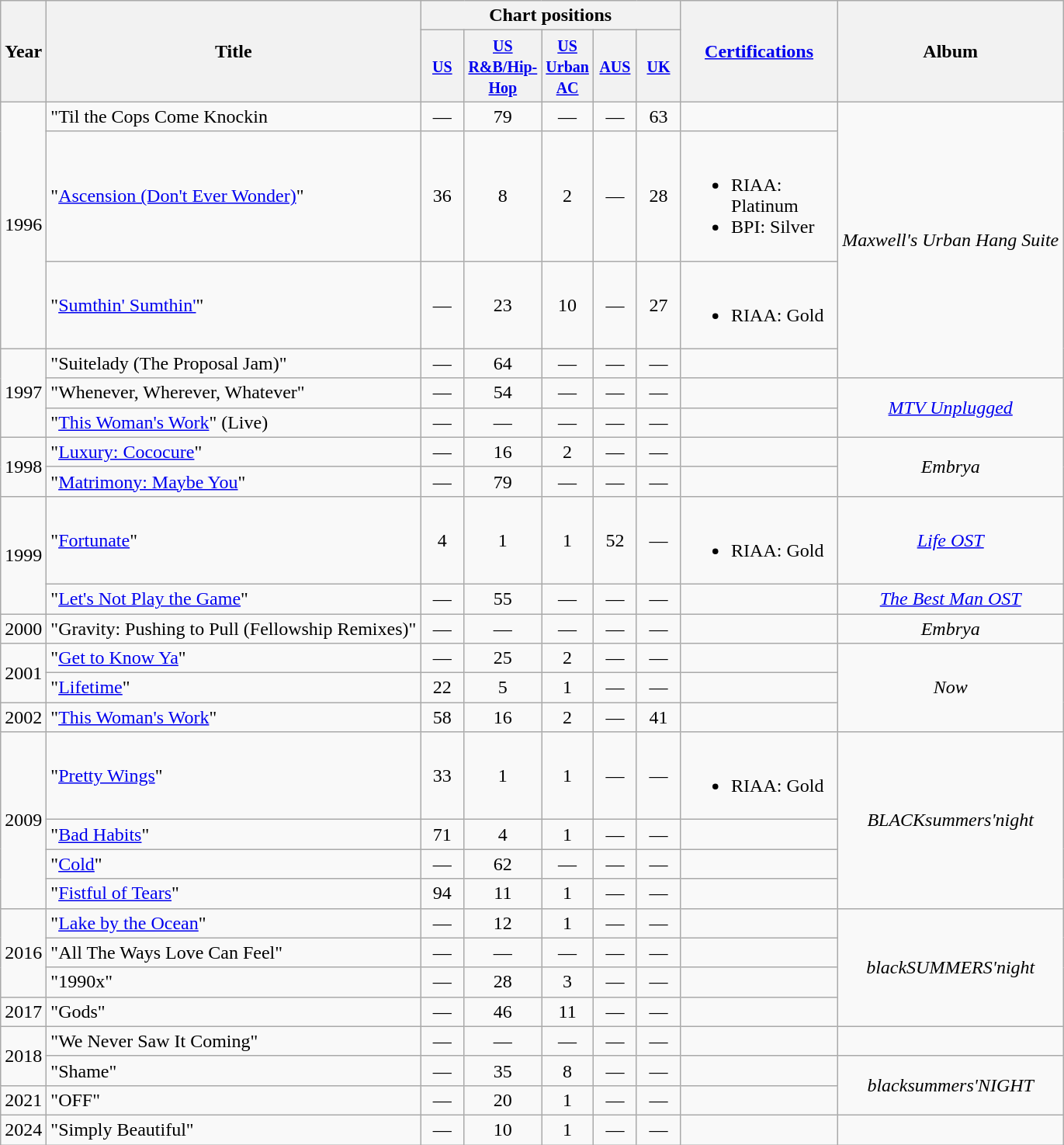<table class="wikitable">
<tr>
<th rowspan="2">Year</th>
<th rowspan="2">Title</th>
<th colspan="5">Chart positions</th>
<th scope="col" rowspan="2" style="width:8em;"><a href='#'>Certifications</a></th>
<th scope="col" rowspan="2">Album</th>
</tr>
<tr>
<th width="30"><small><a href='#'>US</a></small><br></th>
<th width="30"><small><a href='#'>US R&B/Hip-Hop</a></small><br></th>
<th width="30"><small><a href='#'>US Urban AC</a></small><br></th>
<th width="30"><small><a href='#'>AUS</a></small><br></th>
<th width="30"><small><a href='#'>UK</a></small><br></th>
</tr>
<tr>
<td align="center" rowspan="3">1996</td>
<td>"Til the Cops Come Knockin</td>
<td align="center">—</td>
<td align="center">79</td>
<td align="center">—</td>
<td align="center">—</td>
<td align="center">63</td>
<td></td>
<td align="center" rowspan="4"><em>Maxwell's Urban Hang Suite</em></td>
</tr>
<tr>
<td>"<a href='#'>Ascension (Don't Ever Wonder)</a>"</td>
<td align="center">36</td>
<td align="center">8</td>
<td align="center">2</td>
<td align="center">—</td>
<td align="center">28</td>
<td><br><ul><li>RIAA: Platinum</li><li>BPI: Silver</li></ul></td>
</tr>
<tr>
<td>"<a href='#'>Sumthin' Sumthin'</a>"</td>
<td align="center">—</td>
<td align="center">23</td>
<td align="center">10</td>
<td align="center">—</td>
<td align="center">27</td>
<td><br><ul><li>RIAA: Gold</li></ul></td>
</tr>
<tr>
<td align="center" rowspan="3">1997</td>
<td>"Suitelady (The Proposal Jam)"</td>
<td align="center">—</td>
<td align="center">64</td>
<td align="center">—</td>
<td align="center">—</td>
<td align="center">—</td>
<td></td>
</tr>
<tr>
<td>"Whenever, Wherever, Whatever"</td>
<td align="center">—</td>
<td align="center">54</td>
<td align="center">—</td>
<td align="center">—</td>
<td align="center">—</td>
<td></td>
<td align="center" rowspan="2"><em><a href='#'>MTV Unplugged</a></em></td>
</tr>
<tr>
<td>"<a href='#'>This Woman's Work</a>" (Live)</td>
<td align="center">—</td>
<td align="center">—</td>
<td align="center">—</td>
<td align="center">—</td>
<td align="center">—</td>
<td></td>
</tr>
<tr>
<td align="center" rowspan="2">1998</td>
<td>"<a href='#'>Luxury: Cococure</a>"</td>
<td align="center">—</td>
<td align="center">16</td>
<td align="center">2</td>
<td align="center">—</td>
<td align="center">—</td>
<td></td>
<td align="center" rowspan="2"><em>Embrya</em></td>
</tr>
<tr>
<td>"<a href='#'>Matrimony: Maybe You</a>"</td>
<td align="center">—</td>
<td align="center">79</td>
<td align="center">—</td>
<td align="center">—</td>
<td align="center">—</td>
<td></td>
</tr>
<tr>
<td align="center" rowspan="2">1999</td>
<td>"<a href='#'>Fortunate</a>"</td>
<td align="center">4</td>
<td align="center">1</td>
<td align="center">1</td>
<td align="center">52</td>
<td align="center">—</td>
<td><br><ul><li>RIAA: Gold</li></ul></td>
<td align="center"><em><a href='#'>Life OST</a></em></td>
</tr>
<tr>
<td>"<a href='#'>Let's Not Play the Game</a>"</td>
<td align="center">—</td>
<td align="center">55</td>
<td align="center">—</td>
<td align="center">—</td>
<td align="center">—</td>
<td></td>
<td align="center"><em><a href='#'>The Best Man OST</a></em></td>
</tr>
<tr>
<td align="center">2000</td>
<td>"Gravity: Pushing to Pull (Fellowship Remixes)"</td>
<td align="center">—</td>
<td align="center">—</td>
<td align="center">—</td>
<td align="center">—</td>
<td align="center">—</td>
<td></td>
<td align="center"><em>Embrya</em></td>
</tr>
<tr>
<td align="center" rowspan="2">2001</td>
<td>"<a href='#'>Get to Know Ya</a>"</td>
<td align="center">—</td>
<td align="center">25</td>
<td align="center">2</td>
<td align="center">—</td>
<td align="center">—</td>
<td></td>
<td align="center" rowspan="3"><em>Now</em></td>
</tr>
<tr>
<td>"<a href='#'>Lifetime</a>"</td>
<td align="center">22</td>
<td align="center">5</td>
<td align="center">1</td>
<td align="center">—</td>
<td align="center">—</td>
<td></td>
</tr>
<tr>
<td align="center">2002</td>
<td>"<a href='#'>This Woman's Work</a>"</td>
<td align="center">58</td>
<td align="center">16</td>
<td align="center">2</td>
<td align="center">—</td>
<td align="center">41</td>
<td></td>
</tr>
<tr>
<td align="center" rowspan="4">2009</td>
<td>"<a href='#'>Pretty Wings</a>"</td>
<td align="center">33</td>
<td align="center">1</td>
<td align="center">1</td>
<td align="center">—</td>
<td align="center">—</td>
<td><br><ul><li>RIAA: Gold</li></ul></td>
<td align="center" rowspan="4"><em>BLACKsummers'night</em></td>
</tr>
<tr>
<td>"<a href='#'>Bad Habits</a>"</td>
<td align="center">71</td>
<td align="center">4</td>
<td align="center">1</td>
<td align="center">—</td>
<td align="center">—</td>
<td></td>
</tr>
<tr>
<td>"<a href='#'>Cold</a>"</td>
<td align="center">—</td>
<td align="center">62</td>
<td align="center">—</td>
<td align="center">—</td>
<td align="center">—</td>
<td></td>
</tr>
<tr>
<td>"<a href='#'>Fistful of Tears</a>"</td>
<td align="center">94</td>
<td align="center">11</td>
<td align="center">1</td>
<td align="center">—</td>
<td align="center">—</td>
<td></td>
</tr>
<tr>
<td align="center" rowspan="3">2016</td>
<td>"<a href='#'>Lake by the Ocean</a>"</td>
<td align="center">—</td>
<td align="center">12</td>
<td align="center">1</td>
<td align="center">—</td>
<td align="center">—</td>
<td></td>
<td align="center" rowspan="4"><em>blackSUMMERS'night</em></td>
</tr>
<tr>
<td>"All The Ways Love Can Feel"</td>
<td align="center">—</td>
<td align="center">—</td>
<td align="center">—</td>
<td align="center">—</td>
<td align="center">—</td>
<td></td>
</tr>
<tr>
<td>"1990x"</td>
<td align="center">—</td>
<td align="center">28</td>
<td align="center">3</td>
<td align="center">—</td>
<td align="center">—</td>
<td></td>
</tr>
<tr>
<td align="center">2017</td>
<td>"Gods"</td>
<td align="center">—</td>
<td align="center">46</td>
<td align="center">11</td>
<td align="center">—</td>
<td align="center">—</td>
<td></td>
</tr>
<tr>
<td align="center" rowspan="2">2018</td>
<td>"We Never Saw It Coming"</td>
<td align="center">—</td>
<td align="center">—</td>
<td align="center">—</td>
<td align="center">—</td>
<td align="center">—</td>
<td></td>
<td></td>
</tr>
<tr>
<td>"Shame"</td>
<td align="center">—</td>
<td align="center">35</td>
<td align="center">8</td>
<td align="center">—</td>
<td align="center">—</td>
<td></td>
<td align="center" rowspan="2"><em>blacksummers'NIGHT</em></td>
</tr>
<tr>
<td align="center">2021</td>
<td>"OFF"</td>
<td align="center">—</td>
<td align="center">20</td>
<td align="center">1</td>
<td align="center">—</td>
<td align="center">—</td>
</tr>
<tr>
<td align="center">2024</td>
<td>"Simply Beautiful"</td>
<td align="center">—</td>
<td align="center">10</td>
<td align="center">1</td>
<td align="center">—</td>
<td align="center">—</td>
<td></td>
<td></td>
</tr>
</table>
